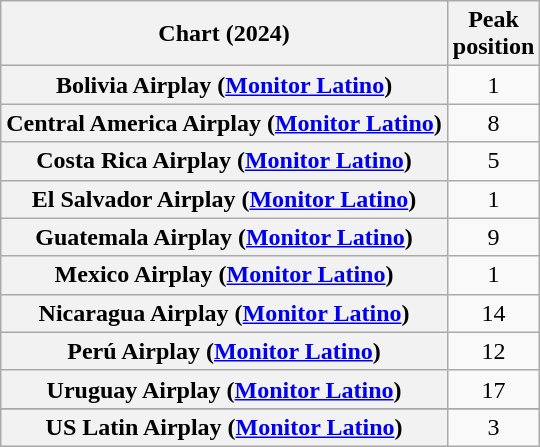<table class="wikitable sortable plainrowheaders" style="text-align:center">
<tr>
<th scope="col">Chart (2024)</th>
<th scope="col">Peak<br>position</th>
</tr>
<tr>
<th scope="row">Bolivia Airplay (<a href='#'>Monitor Latino</a>)</th>
<td>1</td>
</tr>
<tr>
<th scope="row">Central America Airplay (<a href='#'>Monitor Latino</a>)</th>
<td>8</td>
</tr>
<tr>
<th scope="row">Costa Rica Airplay (<a href='#'>Monitor Latino</a>)</th>
<td>5</td>
</tr>
<tr>
<th scope="row">El Salvador Airplay (<a href='#'>Monitor Latino</a>)</th>
<td>1</td>
</tr>
<tr>
<th scope="row">Guatemala Airplay (<a href='#'>Monitor Latino</a>)</th>
<td>9</td>
</tr>
<tr>
<th scope="row">Mexico Airplay (<a href='#'>Monitor Latino</a>)</th>
<td>1</td>
</tr>
<tr>
<th scope="row">Nicaragua Airplay (<a href='#'>Monitor Latino</a>)</th>
<td>14</td>
</tr>
<tr>
<th scope="row">Perú Airplay (<a href='#'>Monitor Latino</a>)</th>
<td>12</td>
</tr>
<tr>
<th scope="row">Uruguay Airplay (<a href='#'>Monitor Latino</a>)</th>
<td>17</td>
</tr>
<tr>
</tr>
<tr>
</tr>
<tr>
</tr>
<tr>
</tr>
<tr>
<th scope="row">US Latin Airplay (<a href='#'>Monitor Latino</a>)</th>
<td>3</td>
</tr>
</table>
